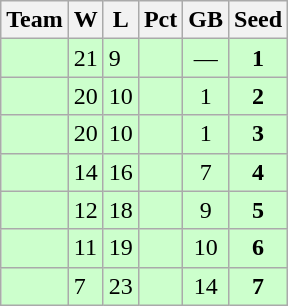<table class=wikitable>
<tr>
<th>Team</th>
<th>W</th>
<th>L</th>
<th>Pct</th>
<th>GB</th>
<th>Seed</th>
</tr>
<tr bgcolor=ccffcc>
<td></td>
<td>21</td>
<td>9</td>
<td></td>
<td style="text-align:center;">—</td>
<td style="text-align:center;"><strong>1</strong></td>
</tr>
<tr bgcolor=ccffcc>
<td></td>
<td>20</td>
<td>10</td>
<td></td>
<td style="text-align:center;">1</td>
<td style="text-align:center;"><strong>2</strong></td>
</tr>
<tr bgcolor=ccffcc>
<td></td>
<td>20</td>
<td>10</td>
<td></td>
<td style="text-align:center;">1</td>
<td style="text-align:center;"><strong>3</strong></td>
</tr>
<tr bgcolor=ccffcc>
<td></td>
<td>14</td>
<td>16</td>
<td></td>
<td style="text-align:center;">7</td>
<td style="text-align:center;"><strong>4</strong></td>
</tr>
<tr bgcolor=ccffcc>
<td></td>
<td>12</td>
<td>18</td>
<td></td>
<td style="text-align:center;">9</td>
<td style="text-align:center;"><strong>5</strong></td>
</tr>
<tr bgcolor=ccffcc>
<td></td>
<td>11</td>
<td>19</td>
<td></td>
<td style="text-align:center;">10</td>
<td style="text-align:center;"><strong>6</strong></td>
</tr>
<tr bgcolor=ccffcc>
<td></td>
<td>7</td>
<td>23</td>
<td></td>
<td style="text-align:center;">14</td>
<td style="text-align:center;"><strong>7</strong></td>
</tr>
</table>
